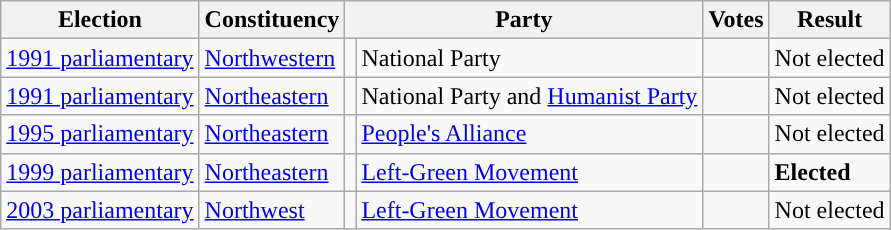<table class="wikitable" style="text-align:left;">
<tr>
<th scope=col>Election</th>
<th scope=col>Constituency</th>
<th scope=col colspan="2">Party</th>
<th scope=col>Votes</th>
<th scope=col>Result</th>
</tr>
<tr>
<td><a href='#'>1991 parliamentary</a></td>
<td><a href='#'>Northwestern</a></td>
<td></td>
<td>National Party</td>
<td align=right></td>
<td>Not elected</td>
</tr>
<tr>
<td><a href='#'>1991 parliamentary</a></td>
<td><a href='#'>Northeastern</a></td>
<td></td>
<td>National Party and <a href='#'>Humanist Party</a></td>
<td align=right></td>
<td>Not elected</td>
</tr>
<tr>
<td><a href='#'>1995 parliamentary</a></td>
<td><a href='#'>Northeastern</a></td>
<td style="background:"></td>
<td><a href='#'>People's Alliance</a></td>
<td align=right></td>
<td>Not elected</td>
</tr>
<tr>
<td><a href='#'>1999 parliamentary</a></td>
<td><a href='#'>Northeastern</a></td>
<td style="background:"></td>
<td><a href='#'>Left-Green Movement</a></td>
<td align=right></td>
<td><strong>Elected</strong></td>
</tr>
<tr>
<td><a href='#'>2003 parliamentary</a></td>
<td><a href='#'>Northwest</a></td>
<td style="background:"></td>
<td><a href='#'>Left-Green Movement</a></td>
<td align=right></td>
<td>Not elected</td>
</tr>
</table>
